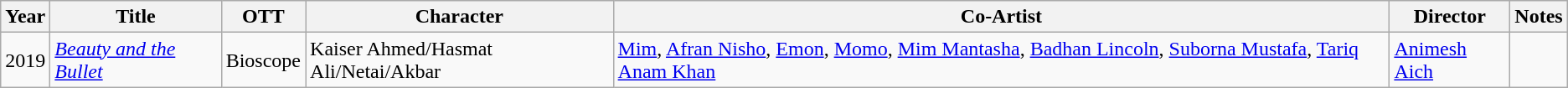<table class="wikitable sortable">
<tr>
<th>Year</th>
<th>Title</th>
<th>OTT</th>
<th>Character</th>
<th>Co-Artist</th>
<th>Director</th>
<th>Notes</th>
</tr>
<tr>
<td>2019</td>
<td><em><a href='#'>Beauty and the Bullet</a></em></td>
<td>Bioscope</td>
<td>Kaiser Ahmed/Hasmat Ali/Netai/Akbar</td>
<td><a href='#'>Mim</a>, <a href='#'>Afran Nisho</a>, <a href='#'>Emon</a>, <a href='#'>Momo</a>, <a href='#'>Mim Mantasha</a>, <a href='#'>Badhan Lincoln</a>, <a href='#'>Suborna Mustafa</a>, <a href='#'>Tariq Anam Khan</a></td>
<td><a href='#'>Animesh Aich</a></td>
<td></td>
</tr>
</table>
